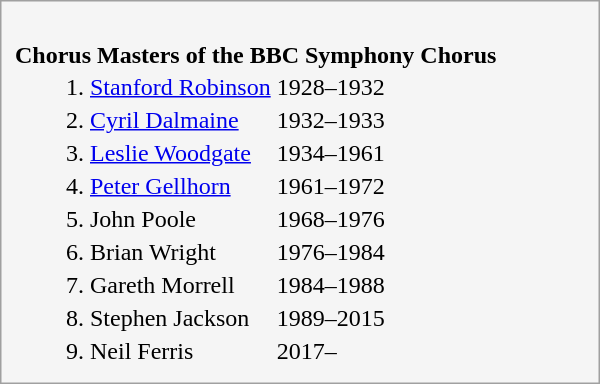<table style="float:left; margin:1em; width:25em; border:1px solid #a0a0a0; padding:6px; background:#f5f5f5; text-align:centre;">
<tr>
<td><br><strong>Chorus Masters of the BBC Symphony Chorus</strong><table>
<tr>
<td style="padding-left: 2em;">1.</td>
<td><a href='#'>Stanford Robinson</a></td>
<td>1928–1932</td>
</tr>
<tr>
<td style="padding-left: 2em;">2.</td>
<td><a href='#'>Cyril Dalmaine</a></td>
<td>1932–1933</td>
</tr>
<tr>
<td style="padding-left: 2em;">3.</td>
<td><a href='#'>Leslie Woodgate</a></td>
<td>1934–1961</td>
</tr>
<tr>
<td style="padding-left: 2em;">4.</td>
<td><a href='#'>Peter Gellhorn</a></td>
<td>1961–1972</td>
</tr>
<tr>
<td style="padding-left: 2em;">5.</td>
<td>John Poole</td>
<td>1968–1976</td>
</tr>
<tr>
<td style="padding-left: 2em;">6.</td>
<td>Brian Wright</td>
<td>1976–1984</td>
</tr>
<tr>
<td style="padding-left: 2em;">7.</td>
<td>Gareth Morrell</td>
<td>1984–1988</td>
</tr>
<tr>
<td style="padding-left: 2em;">8.</td>
<td>Stephen Jackson</td>
<td>1989–2015</td>
</tr>
<tr>
<td style="padding-left: 2em;">9.</td>
<td>Neil Ferris</td>
<td>2017–</td>
</tr>
</table>
</td>
</tr>
</table>
